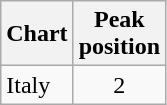<table class="wikitable">
<tr>
<th align="left">Chart</th>
<th align="left">Peak<br>position</th>
</tr>
<tr>
<td align="left">Italy</td>
<td align="center">2</td>
</tr>
</table>
